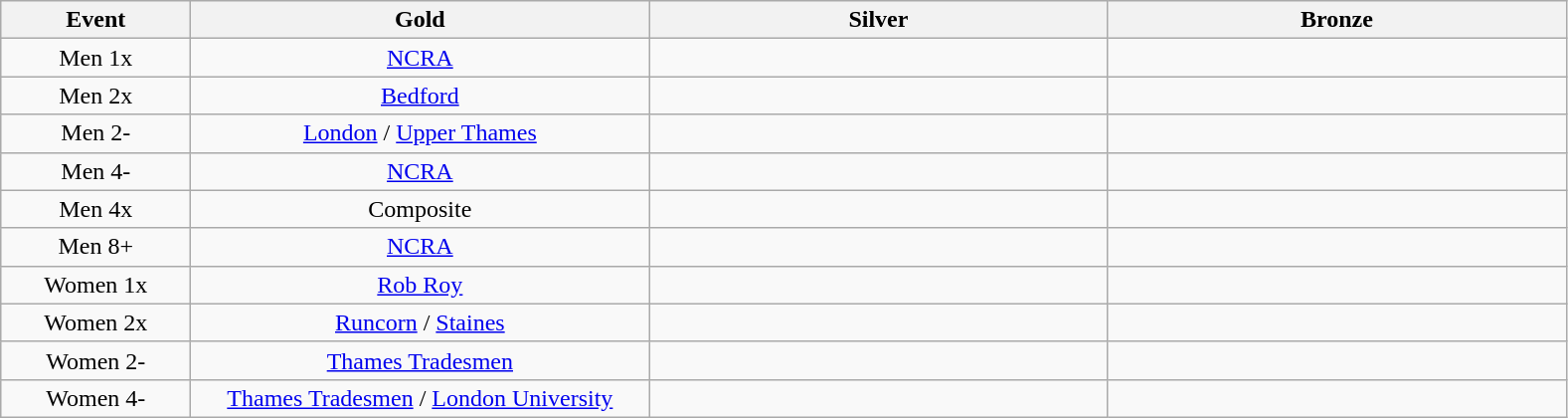<table class="wikitable" style="text-align:center">
<tr>
<th width=120>Event</th>
<th width=300>Gold</th>
<th width=300>Silver</th>
<th width=300>Bronze</th>
</tr>
<tr>
<td>Men 1x</td>
<td><a href='#'>NCRA</a></td>
<td></td>
<td></td>
</tr>
<tr>
<td>Men 2x</td>
<td><a href='#'>Bedford</a></td>
<td></td>
<td></td>
</tr>
<tr>
<td>Men 2-</td>
<td><a href='#'>London</a> / <a href='#'>Upper Thames</a></td>
<td></td>
<td></td>
</tr>
<tr>
<td>Men 4-</td>
<td><a href='#'>NCRA</a></td>
<td></td>
<td></td>
</tr>
<tr>
<td>Men 4x</td>
<td>Composite</td>
<td></td>
<td></td>
</tr>
<tr>
<td>Men 8+</td>
<td><a href='#'>NCRA</a></td>
<td></td>
<td></td>
</tr>
<tr>
<td>Women 1x</td>
<td><a href='#'>Rob Roy</a></td>
<td></td>
<td></td>
</tr>
<tr>
<td>Women 2x</td>
<td><a href='#'>Runcorn</a> / <a href='#'>Staines</a></td>
<td></td>
<td></td>
</tr>
<tr>
<td>Women 2-</td>
<td><a href='#'>Thames Tradesmen</a></td>
<td></td>
<td></td>
</tr>
<tr>
<td>Women 4-</td>
<td><a href='#'>Thames Tradesmen</a> / <a href='#'>London University</a></td>
<td></td>
<td></td>
</tr>
</table>
